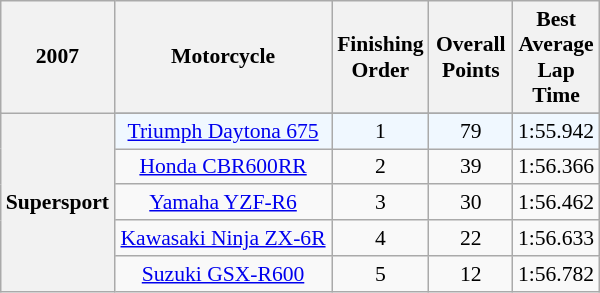<table class="wikitable" style="width:400px; text-align:center; font-size: 90%;">
<tr>
<th>2007</th>
<th width="150">Motorcycle</th>
<th width="50">Finishing Order</th>
<th width="50">Overall Points</th>
<th width="50">Best Average Lap Time</th>
</tr>
<tr>
<th rowspan=6>Supersport</th>
</tr>
<tr bgcolor="aliceblue">
<td><a href='#'>Triumph Daytona 675</a></td>
<td>1</td>
<td>79</td>
<td>1:55.942</td>
</tr>
<tr>
<td><a href='#'>Honda CBR600RR</a></td>
<td>2</td>
<td>39</td>
<td>1:56.366</td>
</tr>
<tr>
<td><a href='#'>Yamaha YZF-R6</a></td>
<td>3</td>
<td>30</td>
<td>1:56.462</td>
</tr>
<tr>
<td><a href='#'>Kawasaki Ninja ZX-6R</a></td>
<td>4</td>
<td>22</td>
<td>1:56.633</td>
</tr>
<tr>
<td><a href='#'>Suzuki GSX-R600</a></td>
<td>5</td>
<td>12</td>
<td>1:56.782</td>
</tr>
</table>
